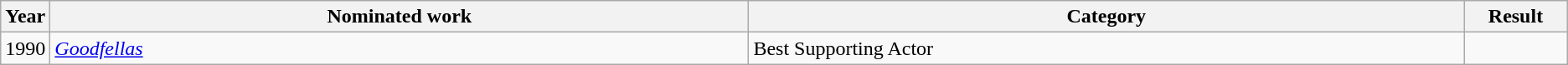<table class="wikitable sortable">
<tr>
<th scope="col" style="width:1em;">Year</th>
<th scope="col" style="width:39em;">Nominated work</th>
<th scope="col" style="width:40em;">Category</th>
<th scope="col" style="width:5em;">Result</th>
</tr>
<tr>
<td>1990</td>
<td><em><a href='#'>Goodfellas</a></em></td>
<td>Best Supporting Actor</td>
<td></td>
</tr>
</table>
